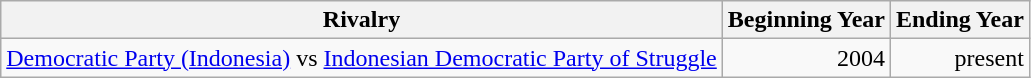<table class="wikitable sortable">
<tr>
<th>Rivalry</th>
<th>Beginning Year</th>
<th>Ending Year</th>
</tr>
<tr>
<td><a href='#'>Democratic Party (Indonesia)</a> vs <a href='#'>Indonesian Democratic Party of Struggle</a></td>
<td style="text-align:right;">2004</td>
<td style="text-align:right;">present</td>
</tr>
</table>
